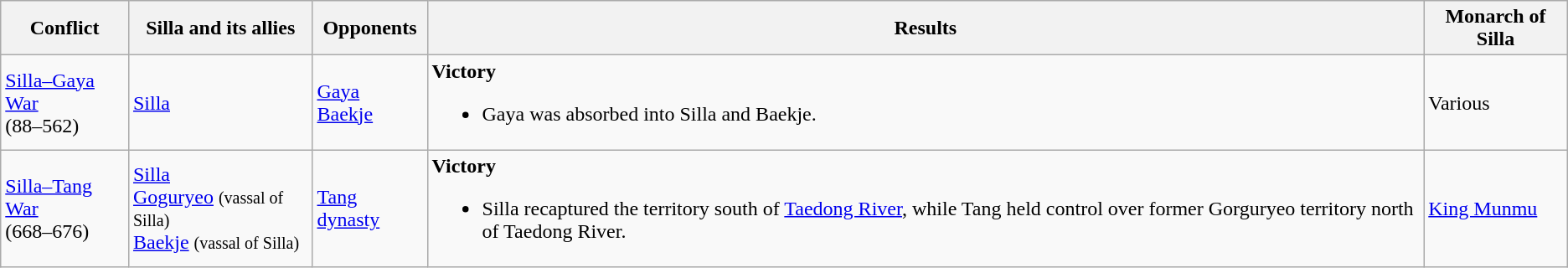<table class="wikitable sortable">
<tr>
<th>Conflict</th>
<th>Silla and its allies</th>
<th>Opponents</th>
<th>Results</th>
<th>Monarch of Silla</th>
</tr>
<tr>
<td><a href='#'>Silla–Gaya War</a><br>(88–562)</td>
<td><a href='#'>Silla</a></td>
<td><a href='#'>Gaya</a><br><a href='#'>Baekje</a></td>
<td><strong>Victory</strong><br><ul><li>Gaya was absorbed into Silla and Baekje.</li></ul></td>
<td>Various</td>
</tr>
<tr>
<td><a href='#'>Silla–Tang War</a><br>(668–676)</td>
<td><a href='#'>Silla</a><br><a href='#'>Goguryeo</a> <small>(vassal of Silla)</small><br><a href='#'>Baekje</a> <small>(vassal of Silla)</small></td>
<td><a href='#'>Tang dynasty</a></td>
<td><strong>Victory</strong><br><ul><li>Silla recaptured the territory south of <a href='#'>Taedong River</a>, while Tang held control over former Gorguryeo territory north of Taedong River.</li></ul></td>
<td><a href='#'>King Munmu</a></td>
</tr>
</table>
